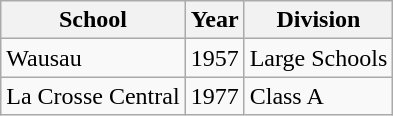<table class="wikitable">
<tr>
<th>School</th>
<th>Year</th>
<th>Division</th>
</tr>
<tr>
<td>Wausau</td>
<td>1957</td>
<td>Large Schools</td>
</tr>
<tr>
<td>La Crosse Central</td>
<td>1977</td>
<td>Class A</td>
</tr>
</table>
